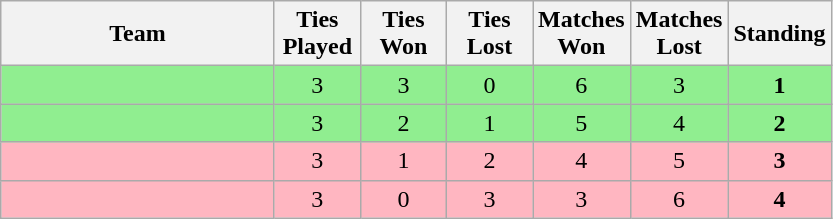<table class=wikitable style="text-align:center">
<tr>
<th width=175>Team</th>
<th width=50>Ties Played</th>
<th width=50>Ties Won</th>
<th width=50>Ties Lost</th>
<th width=50>Matches Won</th>
<th width=50>Matches Lost</th>
<th width=50>Standing</th>
</tr>
<tr bgcolor=lightgreen>
<td style="text-align:left"></td>
<td>3</td>
<td>3</td>
<td>0</td>
<td>6</td>
<td>3</td>
<td><strong>1</strong></td>
</tr>
<tr bgcolor=lightgreen>
<td style="text-align:left"></td>
<td>3</td>
<td>2</td>
<td>1</td>
<td>5</td>
<td>4</td>
<td><strong>2</strong></td>
</tr>
<tr bgcolor=lightpink>
<td style="text-align:left"></td>
<td>3</td>
<td>1</td>
<td>2</td>
<td>4</td>
<td>5</td>
<td><strong>3</strong></td>
</tr>
<tr bgcolor=lightpink>
<td style="text-align:left"></td>
<td>3</td>
<td>0</td>
<td>3</td>
<td>3</td>
<td>6</td>
<td><strong>4</strong></td>
</tr>
</table>
